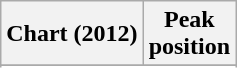<table class="wikitable sortable plainrowheaders">
<tr>
<th>Chart (2012)</th>
<th>Peak<br>position</th>
</tr>
<tr>
</tr>
<tr>
</tr>
<tr>
</tr>
<tr>
</tr>
<tr>
</tr>
<tr>
</tr>
<tr>
</tr>
<tr>
</tr>
<tr>
</tr>
<tr>
</tr>
<tr>
</tr>
</table>
